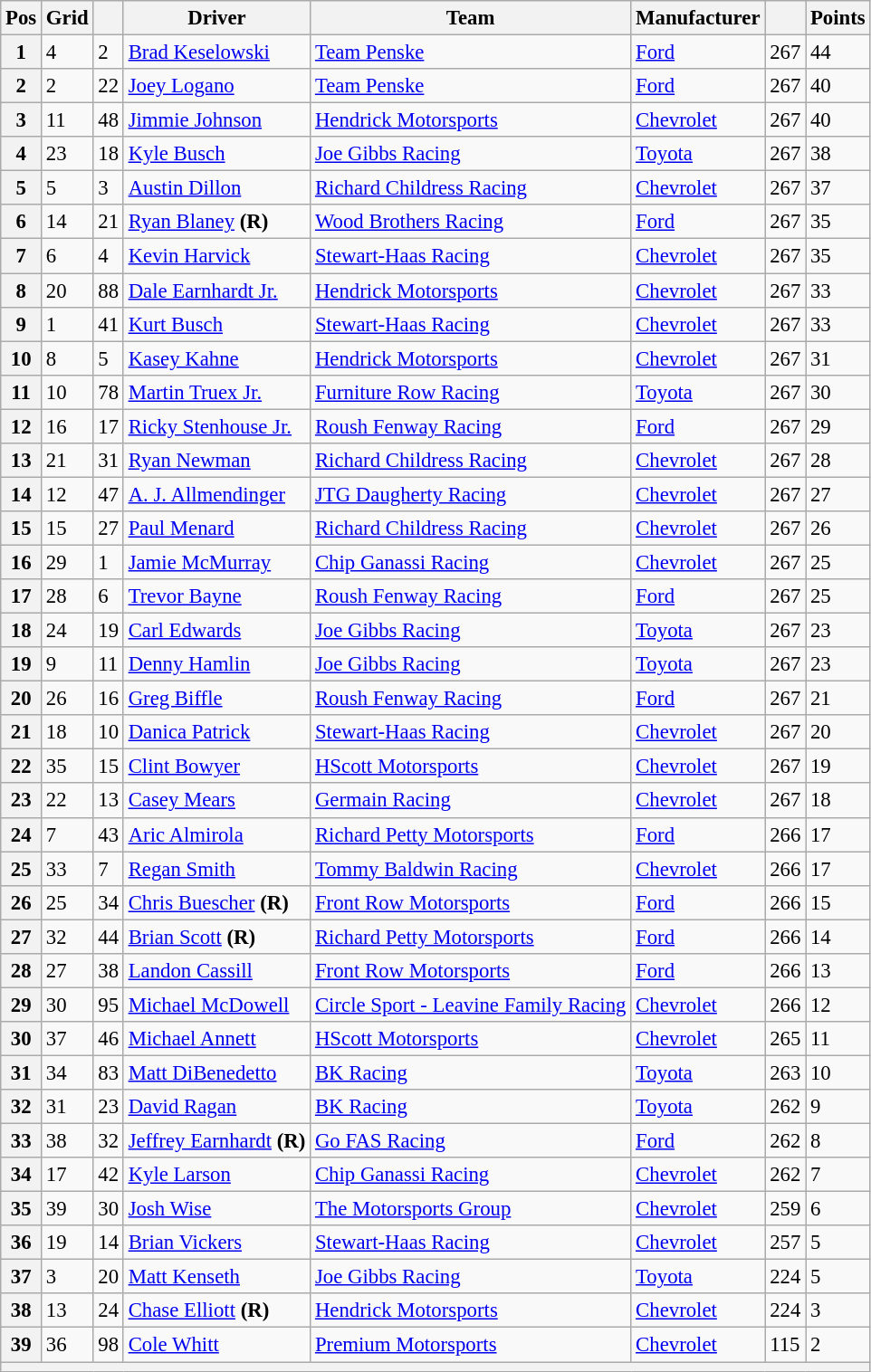<table class="wikitable" style="font-size:95%">
<tr>
<th>Pos</th>
<th>Grid</th>
<th></th>
<th>Driver</th>
<th>Team</th>
<th>Manufacturer</th>
<th></th>
<th>Points</th>
</tr>
<tr>
<th>1</th>
<td>4</td>
<td>2</td>
<td><a href='#'>Brad Keselowski</a></td>
<td><a href='#'>Team Penske</a></td>
<td><a href='#'>Ford</a></td>
<td>267</td>
<td>44</td>
</tr>
<tr>
<th>2</th>
<td>2</td>
<td>22</td>
<td><a href='#'>Joey Logano</a></td>
<td><a href='#'>Team Penske</a></td>
<td><a href='#'>Ford</a></td>
<td>267</td>
<td>40</td>
</tr>
<tr>
<th>3</th>
<td>11</td>
<td>48</td>
<td><a href='#'>Jimmie Johnson</a></td>
<td><a href='#'>Hendrick Motorsports</a></td>
<td><a href='#'>Chevrolet</a></td>
<td>267</td>
<td>40</td>
</tr>
<tr>
<th>4</th>
<td>23</td>
<td>18</td>
<td><a href='#'>Kyle Busch</a></td>
<td><a href='#'>Joe Gibbs Racing</a></td>
<td><a href='#'>Toyota</a></td>
<td>267</td>
<td>38</td>
</tr>
<tr>
<th>5</th>
<td>5</td>
<td>3</td>
<td><a href='#'>Austin Dillon</a></td>
<td><a href='#'>Richard Childress Racing</a></td>
<td><a href='#'>Chevrolet</a></td>
<td>267</td>
<td>37</td>
</tr>
<tr>
<th>6</th>
<td>14</td>
<td>21</td>
<td><a href='#'>Ryan Blaney</a> <strong>(R)</strong></td>
<td><a href='#'>Wood Brothers Racing</a></td>
<td><a href='#'>Ford</a></td>
<td>267</td>
<td>35</td>
</tr>
<tr>
<th>7</th>
<td>6</td>
<td>4</td>
<td><a href='#'>Kevin Harvick</a></td>
<td><a href='#'>Stewart-Haas Racing</a></td>
<td><a href='#'>Chevrolet</a></td>
<td>267</td>
<td>35</td>
</tr>
<tr>
<th>8</th>
<td>20</td>
<td>88</td>
<td><a href='#'>Dale Earnhardt Jr.</a></td>
<td><a href='#'>Hendrick Motorsports</a></td>
<td><a href='#'>Chevrolet</a></td>
<td>267</td>
<td>33</td>
</tr>
<tr>
<th>9</th>
<td>1</td>
<td>41</td>
<td><a href='#'>Kurt Busch</a></td>
<td><a href='#'>Stewart-Haas Racing</a></td>
<td><a href='#'>Chevrolet</a></td>
<td>267</td>
<td>33</td>
</tr>
<tr>
<th>10</th>
<td>8</td>
<td>5</td>
<td><a href='#'>Kasey Kahne</a></td>
<td><a href='#'>Hendrick Motorsports</a></td>
<td><a href='#'>Chevrolet</a></td>
<td>267</td>
<td>31</td>
</tr>
<tr>
<th>11</th>
<td>10</td>
<td>78</td>
<td><a href='#'>Martin Truex Jr.</a></td>
<td><a href='#'>Furniture Row Racing</a></td>
<td><a href='#'>Toyota</a></td>
<td>267</td>
<td>30</td>
</tr>
<tr>
<th>12</th>
<td>16</td>
<td>17</td>
<td><a href='#'>Ricky Stenhouse Jr.</a></td>
<td><a href='#'>Roush Fenway Racing</a></td>
<td><a href='#'>Ford</a></td>
<td>267</td>
<td>29</td>
</tr>
<tr>
<th>13</th>
<td>21</td>
<td>31</td>
<td><a href='#'>Ryan Newman</a></td>
<td><a href='#'>Richard Childress Racing</a></td>
<td><a href='#'>Chevrolet</a></td>
<td>267</td>
<td>28</td>
</tr>
<tr>
<th>14</th>
<td>12</td>
<td>47</td>
<td><a href='#'>A. J. Allmendinger</a></td>
<td><a href='#'>JTG Daugherty Racing</a></td>
<td><a href='#'>Chevrolet</a></td>
<td>267</td>
<td>27</td>
</tr>
<tr>
<th>15</th>
<td>15</td>
<td>27</td>
<td><a href='#'>Paul Menard</a></td>
<td><a href='#'>Richard Childress Racing</a></td>
<td><a href='#'>Chevrolet</a></td>
<td>267</td>
<td>26</td>
</tr>
<tr>
<th>16</th>
<td>29</td>
<td>1</td>
<td><a href='#'>Jamie McMurray</a></td>
<td><a href='#'>Chip Ganassi Racing</a></td>
<td><a href='#'>Chevrolet</a></td>
<td>267</td>
<td>25</td>
</tr>
<tr>
<th>17</th>
<td>28</td>
<td>6</td>
<td><a href='#'>Trevor Bayne</a></td>
<td><a href='#'>Roush Fenway Racing</a></td>
<td><a href='#'>Ford</a></td>
<td>267</td>
<td>25</td>
</tr>
<tr>
<th>18</th>
<td>24</td>
<td>19</td>
<td><a href='#'>Carl Edwards</a></td>
<td><a href='#'>Joe Gibbs Racing</a></td>
<td><a href='#'>Toyota</a></td>
<td>267</td>
<td>23</td>
</tr>
<tr>
<th>19</th>
<td>9</td>
<td>11</td>
<td><a href='#'>Denny Hamlin</a></td>
<td><a href='#'>Joe Gibbs Racing</a></td>
<td><a href='#'>Toyota</a></td>
<td>267</td>
<td>23</td>
</tr>
<tr>
<th>20</th>
<td>26</td>
<td>16</td>
<td><a href='#'>Greg Biffle</a></td>
<td><a href='#'>Roush Fenway Racing</a></td>
<td><a href='#'>Ford</a></td>
<td>267</td>
<td>21</td>
</tr>
<tr>
<th>21</th>
<td>18</td>
<td>10</td>
<td><a href='#'>Danica Patrick</a></td>
<td><a href='#'>Stewart-Haas Racing</a></td>
<td><a href='#'>Chevrolet</a></td>
<td>267</td>
<td>20</td>
</tr>
<tr>
<th>22</th>
<td>35</td>
<td>15</td>
<td><a href='#'>Clint Bowyer</a></td>
<td><a href='#'>HScott Motorsports</a></td>
<td><a href='#'>Chevrolet</a></td>
<td>267</td>
<td>19</td>
</tr>
<tr>
<th>23</th>
<td>22</td>
<td>13</td>
<td><a href='#'>Casey Mears</a></td>
<td><a href='#'>Germain Racing</a></td>
<td><a href='#'>Chevrolet</a></td>
<td>267</td>
<td>18</td>
</tr>
<tr>
<th>24</th>
<td>7</td>
<td>43</td>
<td><a href='#'>Aric Almirola</a></td>
<td><a href='#'>Richard Petty Motorsports</a></td>
<td><a href='#'>Ford</a></td>
<td>266</td>
<td>17</td>
</tr>
<tr>
<th>25</th>
<td>33</td>
<td>7</td>
<td><a href='#'>Regan Smith</a></td>
<td><a href='#'>Tommy Baldwin Racing</a></td>
<td><a href='#'>Chevrolet</a></td>
<td>266</td>
<td>17</td>
</tr>
<tr>
<th>26</th>
<td>25</td>
<td>34</td>
<td><a href='#'>Chris Buescher</a> <strong>(R)</strong></td>
<td><a href='#'>Front Row Motorsports</a></td>
<td><a href='#'>Ford</a></td>
<td>266</td>
<td>15</td>
</tr>
<tr>
<th>27</th>
<td>32</td>
<td>44</td>
<td><a href='#'>Brian Scott</a> <strong>(R)</strong></td>
<td><a href='#'>Richard Petty Motorsports</a></td>
<td><a href='#'>Ford</a></td>
<td>266</td>
<td>14</td>
</tr>
<tr>
<th>28</th>
<td>27</td>
<td>38</td>
<td><a href='#'>Landon Cassill</a></td>
<td><a href='#'>Front Row Motorsports</a></td>
<td><a href='#'>Ford</a></td>
<td>266</td>
<td>13</td>
</tr>
<tr>
<th>29</th>
<td>30</td>
<td>95</td>
<td><a href='#'>Michael McDowell</a></td>
<td><a href='#'>Circle Sport - Leavine Family Racing</a></td>
<td><a href='#'>Chevrolet</a></td>
<td>266</td>
<td>12</td>
</tr>
<tr>
<th>30</th>
<td>37</td>
<td>46</td>
<td><a href='#'>Michael Annett</a></td>
<td><a href='#'>HScott Motorsports</a></td>
<td><a href='#'>Chevrolet</a></td>
<td>265</td>
<td>11</td>
</tr>
<tr>
<th>31</th>
<td>34</td>
<td>83</td>
<td><a href='#'>Matt DiBenedetto</a></td>
<td><a href='#'>BK Racing</a></td>
<td><a href='#'>Toyota</a></td>
<td>263</td>
<td>10</td>
</tr>
<tr>
<th>32</th>
<td>31</td>
<td>23</td>
<td><a href='#'>David Ragan</a></td>
<td><a href='#'>BK Racing</a></td>
<td><a href='#'>Toyota</a></td>
<td>262</td>
<td>9</td>
</tr>
<tr>
<th>33</th>
<td>38</td>
<td>32</td>
<td><a href='#'>Jeffrey Earnhardt</a> <strong>(R)</strong></td>
<td><a href='#'>Go FAS Racing</a></td>
<td><a href='#'>Ford</a></td>
<td>262</td>
<td>8</td>
</tr>
<tr>
<th>34</th>
<td>17</td>
<td>42</td>
<td><a href='#'>Kyle Larson</a></td>
<td><a href='#'>Chip Ganassi Racing</a></td>
<td><a href='#'>Chevrolet</a></td>
<td>262</td>
<td>7</td>
</tr>
<tr>
<th>35</th>
<td>39</td>
<td>30</td>
<td><a href='#'>Josh Wise</a></td>
<td><a href='#'>The Motorsports Group</a></td>
<td><a href='#'>Chevrolet</a></td>
<td>259</td>
<td>6</td>
</tr>
<tr>
<th>36</th>
<td>19</td>
<td>14</td>
<td><a href='#'>Brian Vickers</a></td>
<td><a href='#'>Stewart-Haas Racing</a></td>
<td><a href='#'>Chevrolet</a></td>
<td>257</td>
<td>5</td>
</tr>
<tr>
<th>37</th>
<td>3</td>
<td>20</td>
<td><a href='#'>Matt Kenseth</a></td>
<td><a href='#'>Joe Gibbs Racing</a></td>
<td><a href='#'>Toyota</a></td>
<td>224</td>
<td>5</td>
</tr>
<tr>
<th>38</th>
<td>13</td>
<td>24</td>
<td><a href='#'>Chase Elliott</a> <strong>(R)</strong></td>
<td><a href='#'>Hendrick Motorsports</a></td>
<td><a href='#'>Chevrolet</a></td>
<td>224</td>
<td>3</td>
</tr>
<tr>
<th>39</th>
<td>36</td>
<td>98</td>
<td><a href='#'>Cole Whitt</a></td>
<td><a href='#'>Premium Motorsports</a></td>
<td><a href='#'>Chevrolet</a></td>
<td>115</td>
<td>2</td>
</tr>
<tr>
<th colspan="8"></th>
</tr>
</table>
